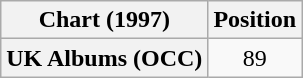<table class="wikitable sortable plainrowheaders" style="text-align:center;">
<tr>
<th scope="col">Chart (1997)</th>
<th scope="col">Position</th>
</tr>
<tr>
<th scope="row">UK Albums (OCC)</th>
<td>89</td>
</tr>
</table>
